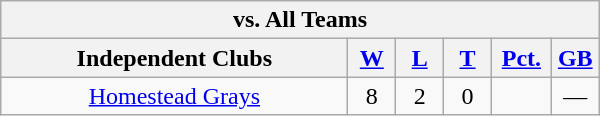<table class="wikitable" width="400em" style="text-align:center;">
<tr>
<th colspan="6">vs. All Teams</th>
</tr>
<tr>
<th width="58%">Independent Clubs</th>
<th width="8%"><a href='#'>W</a></th>
<th width="8%"><a href='#'>L</a></th>
<th width="8%"><a href='#'>T</a></th>
<th width="10%"><a href='#'>Pct.</a></th>
<th width="8%"><a href='#'>GB</a></th>
</tr>
<tr>
<td><a href='#'>Homestead Grays</a></td>
<td>8</td>
<td>2</td>
<td>0</td>
<td></td>
<td>—</td>
</tr>
</table>
